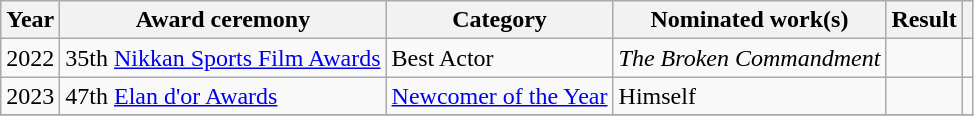<table class="wikitable sortable plainrowheaders">
<tr>
<th scope="col">Year</th>
<th scope="col">Award ceremony</th>
<th scope="col">Category</th>
<th scope="col">Nominated work(s)</th>
<th scope="col">Result</th>
<th scope="col" class="unsortable"></th>
</tr>
<tr>
<td>2022</td>
<td>35th <a href='#'>Nikkan Sports Film Awards</a></td>
<td>Best Actor</td>
<td><em>The Broken Commandment</em></td>
<td></td>
<td></td>
</tr>
<tr>
<td>2023</td>
<td>47th <a href='#'>Elan d'or Awards</a></td>
<td><a href='#'>Newcomer of the Year</a></td>
<td>Himself</td>
<td></td>
<td></td>
</tr>
<tr>
</tr>
</table>
